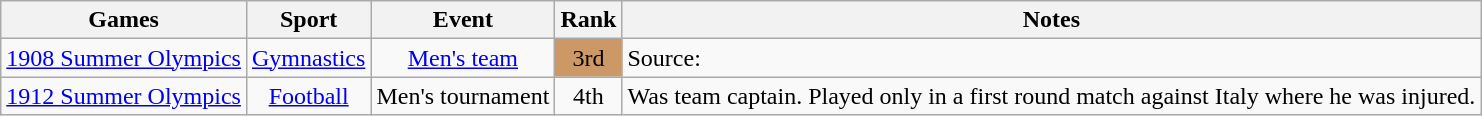<table class="wikitable" style=" text-align:center;">
<tr>
<th>Games</th>
<th>Sport</th>
<th>Event</th>
<th>Rank</th>
<th>Notes</th>
</tr>
<tr>
<td><a href='#'>1908 Summer Olympics</a></td>
<td><a href='#'>Gymnastics</a></td>
<td><a href='#'>Men's team</a></td>
<td style=background-color:#cc9966>3rd</td>
<td align=left>Source:</td>
</tr>
<tr>
<td><a href='#'>1912 Summer Olympics</a></td>
<td><a href='#'>Football</a></td>
<td>Men's tournament</td>
<td>4th</td>
<td align=left>Was team captain. Played only in a first round match against Italy where he was injured.</td>
</tr>
</table>
